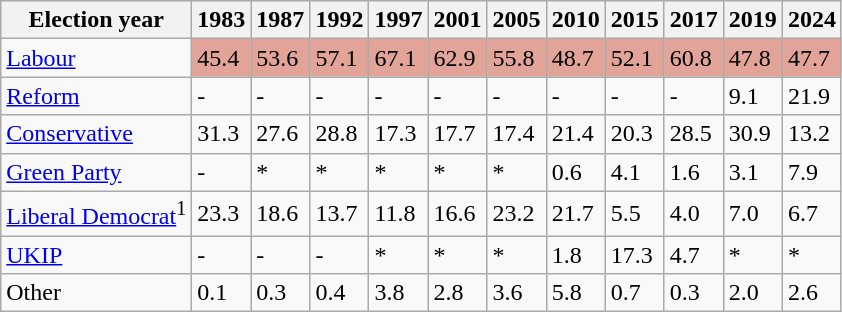<table class="wikitable">
<tr>
<th>Election year</th>
<th>1983</th>
<th>1987</th>
<th>1992</th>
<th>1997</th>
<th>2001</th>
<th>2005</th>
<th>2010</th>
<th>2015</th>
<th>2017</th>
<th>2019</th>
<th>2024</th>
</tr>
<tr>
<td><a href='#'>Labour</a></td>
<td style="background-color:#e2a499;">45.4</td>
<td style="background-color:#e2a499;">53.6</td>
<td style="background-color:#e2a499;">57.1</td>
<td style="background-color:#e2a499;">67.1</td>
<td style="background-color:#e2a499;">62.9</td>
<td style="background-color:#e2a499;">55.8</td>
<td style="background-color:#e2a499;">48.7</td>
<td style="background-color:#e2a499;">52.1</td>
<td style="background-color:#e2a499;">60.8</td>
<td style="background-color:#e2a499;">47.8</td>
<td style="background-color:#e2a499;">47.7</td>
</tr>
<tr>
<td><a href='#'>Reform</a></td>
<td>-</td>
<td>-</td>
<td>-</td>
<td>-</td>
<td>-</td>
<td>-</td>
<td>-</td>
<td>-</td>
<td>-</td>
<td>9.1</td>
<td>21.9</td>
</tr>
<tr>
<td><a href='#'>Conservative</a></td>
<td>31.3</td>
<td>27.6</td>
<td>28.8</td>
<td>17.3</td>
<td>17.7</td>
<td>17.4</td>
<td>21.4</td>
<td>20.3</td>
<td>28.5</td>
<td>30.9</td>
<td>13.2</td>
</tr>
<tr>
<td><a href='#'>Green Party</a></td>
<td>-</td>
<td>*</td>
<td>*</td>
<td>*</td>
<td>*</td>
<td>*</td>
<td>0.6</td>
<td>4.1</td>
<td>1.6</td>
<td>3.1</td>
<td>7.9</td>
</tr>
<tr>
<td><a href='#'>Liberal Democrat</a><sup>1</sup></td>
<td>23.3</td>
<td>18.6</td>
<td>13.7</td>
<td>11.8</td>
<td>16.6</td>
<td>23.2</td>
<td>21.7</td>
<td>5.5</td>
<td>4.0</td>
<td>7.0</td>
<td>6.7</td>
</tr>
<tr>
<td><a href='#'>UKIP</a></td>
<td>-</td>
<td>-</td>
<td>-</td>
<td>*</td>
<td>*</td>
<td>*</td>
<td>1.8</td>
<td>17.3</td>
<td>4.7</td>
<td>*</td>
<td>*</td>
</tr>
<tr>
<td>Other</td>
<td>0.1</td>
<td>0.3</td>
<td>0.4</td>
<td>3.8</td>
<td>2.8</td>
<td>3.6</td>
<td>5.8</td>
<td>0.7</td>
<td>0.3</td>
<td>2.0</td>
<td>2.6</td>
</tr>
</table>
